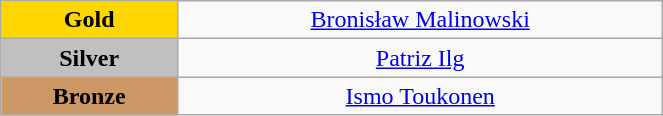<table class="wikitable" style="text-align:center; " width="35%">
<tr>
<td bgcolor="gold"><strong>Gold</strong></td>
<td><a href='#'>Bronisław Malinowski</a><br>  <small><em></em></small></td>
</tr>
<tr>
<td bgcolor="silver"><strong>Silver</strong></td>
<td><a href='#'>Patriz Ilg</a><br>  <small><em></em></small></td>
</tr>
<tr>
<td bgcolor="CC9966"><strong>Bronze</strong></td>
<td><a href='#'>Ismo Toukonen</a><br>  <small><em></em></small></td>
</tr>
</table>
